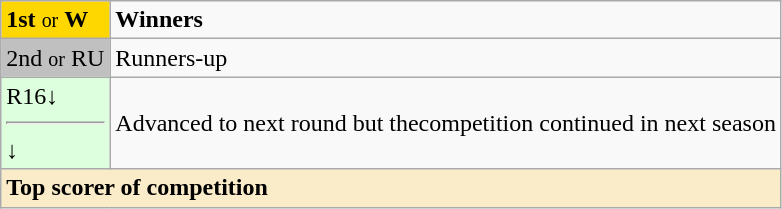<table class="wikitable" text-align:center">
<tr>
<td bgcolor=gold><strong>1st</strong> <small>or</small> <strong>W</strong></td>
<td><strong>Winners</strong></td>
</tr>
<tr>
<td bgcolor=silver>2nd <small>or</small> RU</td>
<td>Runners-up</td>
</tr>
<tr>
<td bgcolor=#DDFFDD>R16↓<hr>↓</td>
<td>Advanced to next round but thecompetition continued in next season</td>
</tr>
<tr>
<td colspan=2 bgcolor=#FAECC8><strong>Top scorer of competition</strong></td>
</tr>
</table>
